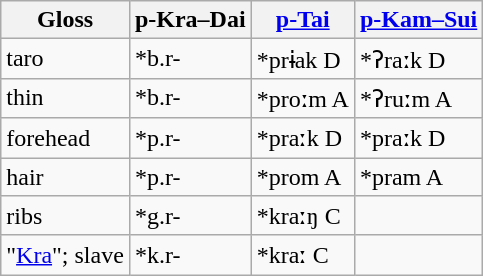<table class="wikitable">
<tr>
<th>Gloss</th>
<th>p-Kra–Dai</th>
<th><a href='#'>p-Tai</a></th>
<th><a href='#'>p-Kam–Sui</a></th>
</tr>
<tr>
<td>taro</td>
<td>*b.r-</td>
<td>*prɨak D</td>
<td>*ʔraːk D</td>
</tr>
<tr>
<td>thin</td>
<td>*b.r-</td>
<td>*proːm A</td>
<td>*ʔruːm A</td>
</tr>
<tr>
<td>forehead</td>
<td>*p.r-</td>
<td>*praːk D</td>
<td>*praːk D</td>
</tr>
<tr>
<td>hair</td>
<td>*p.r-</td>
<td>*prom A</td>
<td>*pram A</td>
</tr>
<tr>
<td>ribs</td>
<td>*g.r-</td>
<td>*kraːŋ C</td>
<td></td>
</tr>
<tr>
<td>"<a href='#'>Kra</a>"; slave</td>
<td>*k.r-</td>
<td>*kraː C</td>
<td></td>
</tr>
</table>
